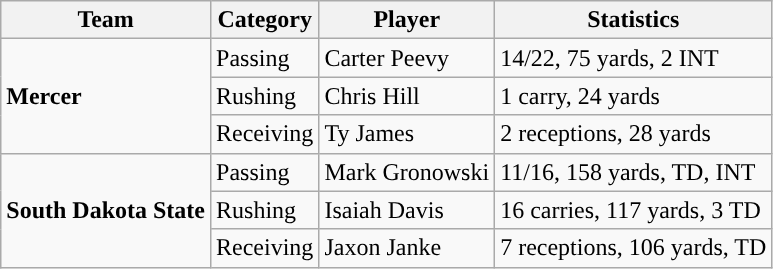<table class="wikitable" style="float: left;">
<tr>
<th>Team</th>
<th>Category</th>
<th>Player</th>
<th>Statistics</th>
</tr>
<tr>
<td rowspan=3><strong>Mercer</strong></td>
<td>Passing</td>
<td>Carter Peevy</td>
<td>14/22, 75 yards, 2 INT</td>
</tr>
<tr>
<td>Rushing</td>
<td>Chris Hill</td>
<td>1 carry, 24 yards</td>
</tr>
<tr>
<td>Receiving</td>
<td>Ty James</td>
<td>2 receptions, 28 yards</td>
</tr>
<tr>
<td rowspan=3><strong>South Dakota State</strong></td>
<td>Passing</td>
<td>Mark Gronowski</td>
<td>11/16, 158 yards, TD, INT</td>
</tr>
<tr>
<td>Rushing</td>
<td>Isaiah Davis</td>
<td>16 carries, 117 yards, 3 TD</td>
</tr>
<tr>
<td>Receiving</td>
<td>Jaxon Janke</td>
<td>7 receptions, 106 yards, TD</td>
</tr>
</table>
